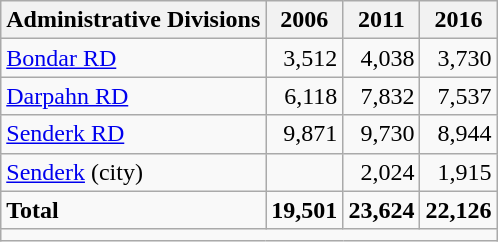<table class="wikitable">
<tr>
<th>Administrative Divisions</th>
<th>2006</th>
<th>2011</th>
<th>2016</th>
</tr>
<tr>
<td><a href='#'>Bondar RD</a></td>
<td style="text-align: right;">3,512</td>
<td style="text-align: right;">4,038</td>
<td style="text-align: right;">3,730</td>
</tr>
<tr>
<td><a href='#'>Darpahn RD</a></td>
<td style="text-align: right;">6,118</td>
<td style="text-align: right;">7,832</td>
<td style="text-align: right;">7,537</td>
</tr>
<tr>
<td><a href='#'>Senderk RD</a></td>
<td style="text-align: right;">9,871</td>
<td style="text-align: right;">9,730</td>
<td style="text-align: right;">8,944</td>
</tr>
<tr>
<td><a href='#'>Senderk</a> (city)</td>
<td style="text-align: right;"></td>
<td style="text-align: right;">2,024</td>
<td style="text-align: right;">1,915</td>
</tr>
<tr>
<td><strong>Total</strong></td>
<td style="text-align: right;"><strong>19,501</strong></td>
<td style="text-align: right;"><strong>23,624</strong></td>
<td style="text-align: right;"><strong>22,126</strong></td>
</tr>
<tr>
<td colspan=4></td>
</tr>
</table>
